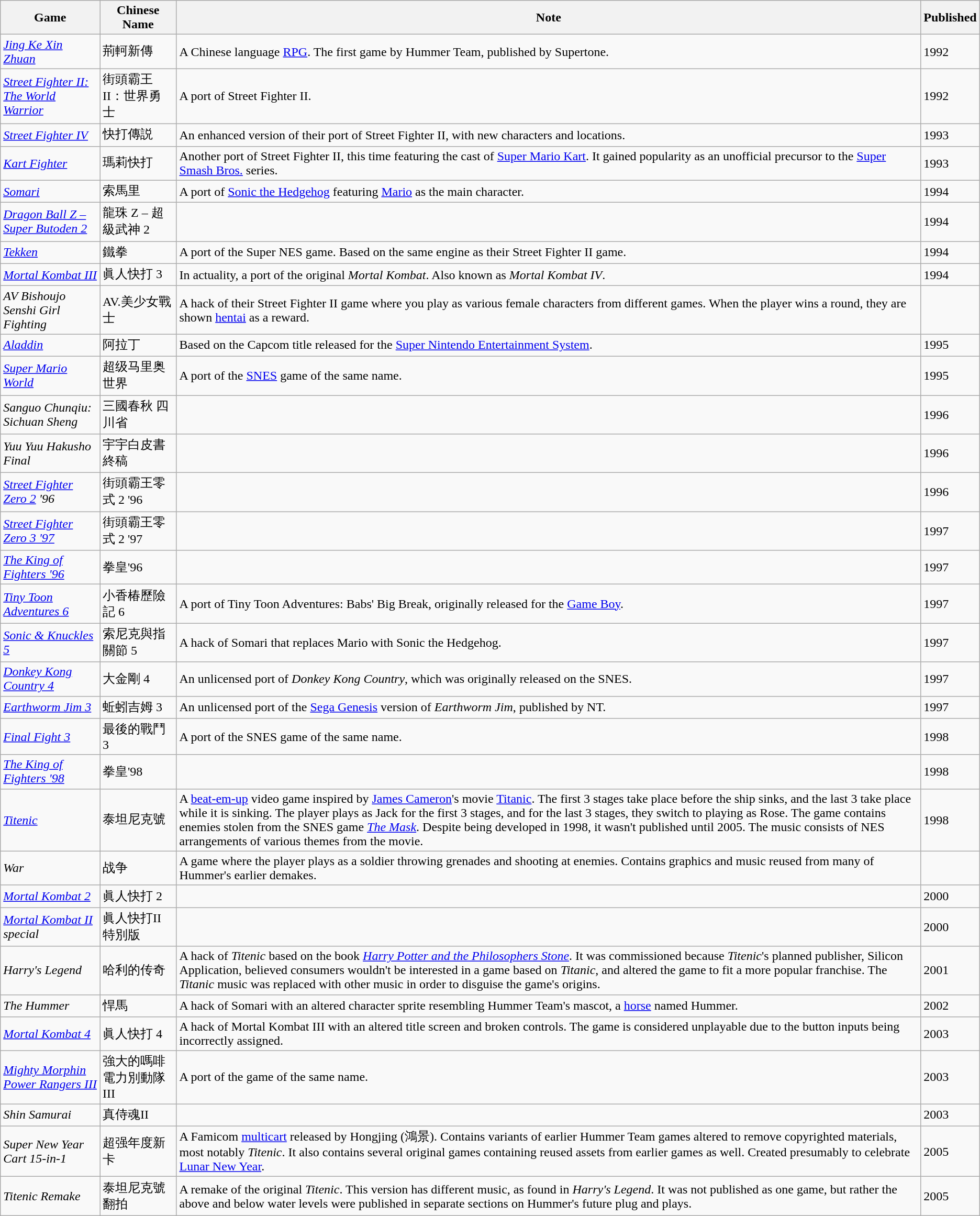<table class="wikitable">
<tr>
<th>Game</th>
<th>Chinese Name</th>
<th>Note</th>
<th>Published</th>
</tr>
<tr>
<td><em><a href='#'>Jing Ke Xin Zhuan</a></em></td>
<td>荊軻新傳</td>
<td>A Chinese language <a href='#'>RPG</a>. The first game by Hummer Team, published by Supertone.</td>
<td>1992</td>
</tr>
<tr>
<td><em><a href='#'>Street Fighter II: The World Warrior</a></em></td>
<td>街頭霸王 II：世界勇士</td>
<td>A port of Street Fighter II.</td>
<td>1992</td>
</tr>
<tr>
<td><em><a href='#'>Street Fighter IV</a></em></td>
<td>快打傳説</td>
<td>An enhanced version of their port of Street Fighter II, with new characters and locations.</td>
<td>1993</td>
</tr>
<tr>
<td><em><a href='#'>Kart Fighter</a></em></td>
<td>瑪莉快打</td>
<td>Another port of Street Fighter II, this time featuring the cast of <a href='#'>Super Mario Kart</a>. It gained popularity as an unofficial precursor to the <a href='#'>Super Smash Bros.</a> series.</td>
<td>1993</td>
</tr>
<tr>
<td><em><a href='#'>Somari</a></em></td>
<td>索馬里</td>
<td>A port of <a href='#'>Sonic the Hedgehog</a> featuring <a href='#'>Mario</a> as the main character.</td>
<td>1994</td>
</tr>
<tr>
<td><em><a href='#'>Dragon Ball Z – Super Butoden 2</a></em></td>
<td>龍珠 Z – 超級武神 2</td>
<td></td>
<td>1994</td>
</tr>
<tr>
<td><em><a href='#'>Tekken</a></em></td>
<td>鐵拳</td>
<td>A port of the Super NES game. Based on the same engine as their Street Fighter II game.</td>
<td>1994</td>
</tr>
<tr>
<td><em><a href='#'>Mortal Kombat III</a></em></td>
<td>眞人快打 3</td>
<td>In actuality, a port of the original <em>Mortal Kombat</em>. Also known as <em>Mortal Kombat IV</em>.</td>
<td>1994</td>
</tr>
<tr>
<td><em>AV Bishoujo Senshi Girl Fighting</em></td>
<td>AV.美少女戰士</td>
<td>A hack of their Street Fighter II game where you play as various female characters from different games. When the player wins a round, they are shown <a href='#'>hentai</a> as a reward.</td>
<td></td>
</tr>
<tr>
<td><em><a href='#'>Aladdin</a></em></td>
<td>阿拉丁</td>
<td>Based on the Capcom title released for the <a href='#'>Super Nintendo Entertainment System</a>.</td>
<td>1995</td>
</tr>
<tr>
<td><em><a href='#'>Super Mario World</a></em></td>
<td>超级马里奥世界</td>
<td>A port of the <a href='#'>SNES</a> game of the same name.</td>
<td>1995</td>
</tr>
<tr>
<td><em>Sanguo Chunqiu: Sichuan Sheng</em></td>
<td>三國春秋 四川省</td>
<td></td>
<td>1996</td>
</tr>
<tr>
<td><em>Yuu Yuu Hakusho Final</em></td>
<td>宇宇白皮書終稿</td>
<td></td>
<td>1996</td>
</tr>
<tr>
<td><em><a href='#'>Street Fighter Zero 2</a> '96</em></td>
<td>街頭霸王零式 2 '96</td>
<td></td>
<td>1996</td>
</tr>
<tr>
<td><em><a href='#'>Street Fighter Zero 3 '97</a></em></td>
<td>街頭霸王零式 2 '97</td>
<td></td>
<td>1997</td>
</tr>
<tr>
<td><em><a href='#'>The King of Fighters '96</a></em></td>
<td>拳皇'96</td>
<td></td>
<td>1997</td>
</tr>
<tr>
<td><em><a href='#'>Tiny Toon Adventures 6</a></em></td>
<td>小香椿歷險記 6</td>
<td>A port of Tiny Toon Adventures: Babs' Big Break, originally released for the <a href='#'>Game Boy</a>.</td>
<td>1997</td>
</tr>
<tr>
<td><em><a href='#'>Sonic & Knuckles 5</a></em></td>
<td>索尼克與指關節 5</td>
<td>A hack of Somari that replaces Mario with Sonic the Hedgehog.</td>
<td>1997</td>
</tr>
<tr>
<td><a href='#'><em>Donkey Kong Country 4</em></a></td>
<td>大金剛 4</td>
<td>An unlicensed port of <em>Donkey Kong Country</em>, which was originally released on the SNES.</td>
<td>1997</td>
</tr>
<tr>
<td><a href='#'><em>Earthworm Jim 3</em></a></td>
<td>蚯蚓吉姆 3</td>
<td>An unlicensed port of the <a href='#'>Sega Genesis</a> version of <em>Earthworm Jim</em>, published by NT.</td>
<td>1997</td>
</tr>
<tr>
<td><em><a href='#'>Final Fight 3</a></em></td>
<td>最後的戰鬥 3</td>
<td>A port of the SNES game of the same name.</td>
<td>1998</td>
</tr>
<tr>
<td><em><a href='#'>The King of Fighters '98</a></em></td>
<td>拳皇'98</td>
<td></td>
<td>1998</td>
</tr>
<tr>
<td><a href='#'><em>Titenic</em></a></td>
<td>泰坦尼克號</td>
<td>A <a href='#'>beat-em-up</a> video game inspired by <a href='#'>James Cameron</a>'s movie <a href='#'>Titanic</a>. The first 3 stages take place before the ship sinks, and the last 3 take place while it is sinking. The player plays as Jack for the first 3 stages, and for the last 3 stages, they switch to playing as Rose. The game contains enemies stolen from the SNES game <a href='#'><em>The Mask</em></a>. Despite being developed in 1998, it wasn't published until 2005. The music consists of NES arrangements of various themes from the movie.</td>
<td>1998</td>
</tr>
<tr>
<td><em>War</em></td>
<td>战争</td>
<td>A game where the player plays as a soldier throwing grenades and shooting at enemies. Contains graphics and music reused from many of Hummer's earlier demakes.</td>
<td></td>
</tr>
<tr>
<td><em><a href='#'>Mortal Kombat 2</a></em></td>
<td>眞人快打 2</td>
<td></td>
<td>2000</td>
</tr>
<tr>
<td><em><a href='#'>Mortal Kombat II</a> special</em></td>
<td>眞人快打II 特別版</td>
<td></td>
<td>2000</td>
</tr>
<tr>
<td><em>Harry's Legend</em></td>
<td>哈利的传奇</td>
<td>A hack of <em>Titenic</em> based on the book <a href='#'><em>Harry Potter and the Philosophers Stone</em></a>. It was commissioned because <em>Titenic</em>'s planned publisher, Silicon Application, believed consumers wouldn't be interested in a game based on <em>Titanic</em>, and altered the game to fit a more popular franchise. The <em>Titanic</em> music was replaced with other music in order to disguise the game's origins.</td>
<td>2001</td>
</tr>
<tr>
<td><em>The Hummer</em></td>
<td>悍馬</td>
<td>A hack of Somari with an altered character sprite resembling Hummer Team's mascot, a <a href='#'>horse</a> named Hummer.</td>
<td>2002</td>
</tr>
<tr>
<td><em><a href='#'>Mortal Kombat 4</a></em></td>
<td>眞人快打 4</td>
<td>A hack of Mortal Kombat III with an altered title screen and broken controls. The game is considered unplayable due to the button inputs being incorrectly assigned.</td>
<td>2003</td>
</tr>
<tr>
<td><em><a href='#'>Mighty Morphin Power Rangers III</a></em></td>
<td>強大的嗎啡電力別動隊 III</td>
<td>A port of the game of the same name.</td>
<td>2003</td>
</tr>
<tr>
<td><em>Shin Samurai</em></td>
<td>真侍魂II</td>
<td></td>
<td>2003</td>
</tr>
<tr>
<td><em>Super New Year Cart 15-in-1</em></td>
<td>超强年度新卡</td>
<td>A Famicom <a href='#'>multicart</a> released by Hongjing (鴻景). Contains variants of earlier Hummer Team games altered to remove copyrighted materials, most notably <em>Titenic</em>. It also contains several original games containing reused assets from earlier games as well. Created presumably to celebrate <a href='#'>Lunar New Year</a>.</td>
<td>2005</td>
</tr>
<tr>
<td><em>Titenic Remake</em></td>
<td>泰坦尼克號翻拍</td>
<td>A remake of the original <em>Titenic</em>. This version has different music, as found in <em>Harry's Legend</em>. It was not published as one game, but rather the above and below water levels were published in separate sections on Hummer's future plug and plays.</td>
<td>2005</td>
</tr>
</table>
